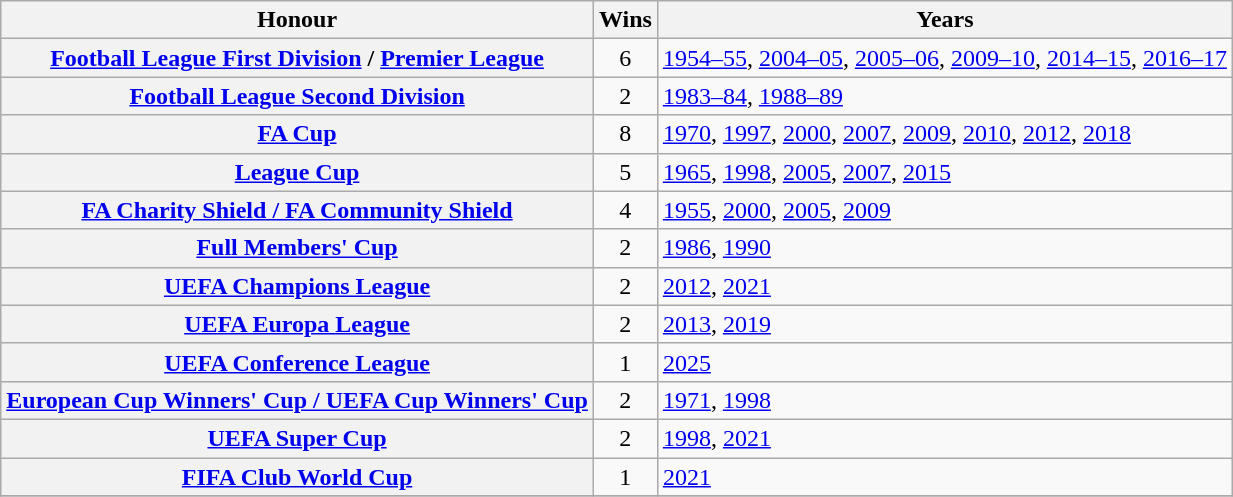<table class="wikitable plainrowheaders">
<tr>
<th scope=col>Honour</th>
<th scope=col>Wins</th>
<th scope=col>Years</th>
</tr>
<tr>
<th scope=row><a href='#'>Football League First Division</a> / <a href='#'>Premier League</a></th>
<td align=center>6</td>
<td><a href='#'>1954–55</a>, <a href='#'>2004–05</a>, <a href='#'>2005–06</a>, <a href='#'>2009–10</a>, <a href='#'>2014–15</a>, <a href='#'>2016–17</a></td>
</tr>
<tr>
<th scope=row><a href='#'>Football League Second Division</a></th>
<td align=center>2</td>
<td><a href='#'>1983–84</a>, <a href='#'>1988–89</a></td>
</tr>
<tr>
<th scope=row><a href='#'>FA Cup</a></th>
<td align=center>8</td>
<td><a href='#'>1970</a>, <a href='#'>1997</a>, <a href='#'>2000</a>, <a href='#'>2007</a>, <a href='#'>2009</a>, <a href='#'>2010</a>, <a href='#'>2012</a>, <a href='#'>2018</a></td>
</tr>
<tr>
<th scope=row><a href='#'>League Cup</a></th>
<td align=center>5</td>
<td><a href='#'>1965</a>, <a href='#'>1998</a>, <a href='#'>2005</a>, <a href='#'>2007</a>, <a href='#'>2015</a></td>
</tr>
<tr>
<th scope=row><a href='#'>FA Charity Shield / FA Community Shield</a></th>
<td align=center>4</td>
<td><a href='#'>1955</a>, <a href='#'>2000</a>, <a href='#'>2005</a>, <a href='#'>2009</a></td>
</tr>
<tr>
<th scope=row><a href='#'>Full Members' Cup</a></th>
<td align=center>2</td>
<td><a href='#'>1986</a>, <a href='#'>1990</a></td>
</tr>
<tr>
<th scope=row><a href='#'>UEFA Champions League</a></th>
<td align=center>2</td>
<td><a href='#'>2012</a>, <a href='#'>2021</a></td>
</tr>
<tr>
<th scope=row><a href='#'>UEFA Europa League</a></th>
<td align=center>2</td>
<td><a href='#'>2013</a>, <a href='#'>2019</a></td>
</tr>
<tr>
<th scope=row><a href='#'>UEFA Conference League</a></th>
<td align=center>1</td>
<td><a href='#'>2025</a></td>
</tr>
<tr>
<th scope=row><a href='#'>European Cup Winners' Cup / UEFA Cup Winners' Cup</a></th>
<td align=center>2</td>
<td><a href='#'>1971</a>, <a href='#'>1998</a></td>
</tr>
<tr>
<th scope=row><a href='#'>UEFA Super Cup</a></th>
<td align=center>2</td>
<td><a href='#'>1998</a>, <a href='#'>2021</a></td>
</tr>
<tr>
<th scope=row><a href='#'>FIFA Club World Cup</a></th>
<td align=center>1</td>
<td><a href='#'>2021</a></td>
</tr>
<tr>
</tr>
</table>
